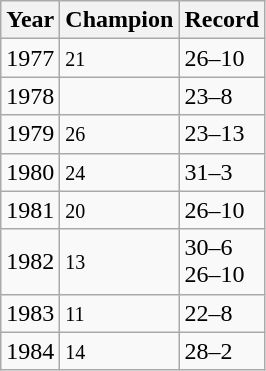<table class=wikitable>
<tr>
<th>Year</th>
<th>Champion</th>
<th>Record</th>
</tr>
<tr>
<td>1977</td>
<td><small> 21</small> </td>
<td>26–10</td>
</tr>
<tr>
<td>1978</td>
<td></td>
<td>23–8</td>
</tr>
<tr>
<td>1979</td>
<td><small> 26</small> </td>
<td>23–13</td>
</tr>
<tr>
<td>1980</td>
<td><small> 24</small> </td>
<td>31–3</td>
</tr>
<tr>
<td>1981</td>
<td><small> 20</small> </td>
<td>26–10</td>
</tr>
<tr>
<td>1982</td>
<td><small> 13</small> <br></td>
<td>30–6<br>26–10</td>
</tr>
<tr>
<td>1983</td>
<td><small> 11</small> </td>
<td>22–8</td>
</tr>
<tr>
<td>1984</td>
<td><small> 14</small> </td>
<td>28–2</td>
</tr>
</table>
